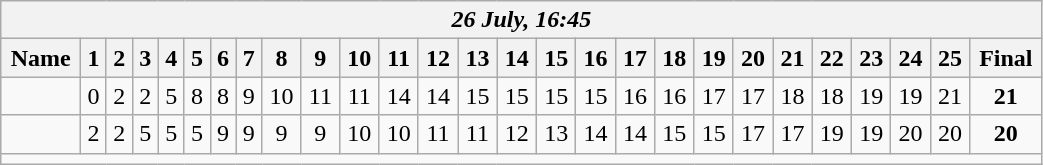<table class=wikitable style="text-align:center; width: 55%">
<tr>
<th colspan=30><em>26 July, 16:45</em></th>
</tr>
<tr>
<th>Name</th>
<th>1</th>
<th>2</th>
<th>3</th>
<th>4</th>
<th>5</th>
<th>6</th>
<th>7</th>
<th>8</th>
<th>9</th>
<th>10</th>
<th>11</th>
<th>12</th>
<th>13</th>
<th>14</th>
<th>15</th>
<th>16</th>
<th>17</th>
<th>18</th>
<th>19</th>
<th>20</th>
<th>21</th>
<th>22</th>
<th>23</th>
<th>24</th>
<th>25</th>
<th>Final</th>
</tr>
<tr>
<td align=left><strong></strong></td>
<td>0</td>
<td>2</td>
<td>2</td>
<td>5</td>
<td>8</td>
<td>8</td>
<td>9</td>
<td>10</td>
<td>11</td>
<td>11</td>
<td>14</td>
<td>14</td>
<td>15</td>
<td>15</td>
<td>15</td>
<td>15</td>
<td>16</td>
<td>16</td>
<td>17</td>
<td>17</td>
<td>18</td>
<td>18</td>
<td>19</td>
<td>19</td>
<td>21</td>
<td><strong>21</strong></td>
</tr>
<tr>
<td align=left></td>
<td>2</td>
<td>2</td>
<td>5</td>
<td>5</td>
<td>5</td>
<td>9</td>
<td>9</td>
<td>9</td>
<td>9</td>
<td>10</td>
<td>10</td>
<td>11</td>
<td>11</td>
<td>12</td>
<td>13</td>
<td>14</td>
<td>14</td>
<td>15</td>
<td>15</td>
<td>17</td>
<td>17</td>
<td>19</td>
<td>19</td>
<td>20</td>
<td>20</td>
<td><strong>20</strong></td>
</tr>
<tr>
<td colspan=30></td>
</tr>
</table>
